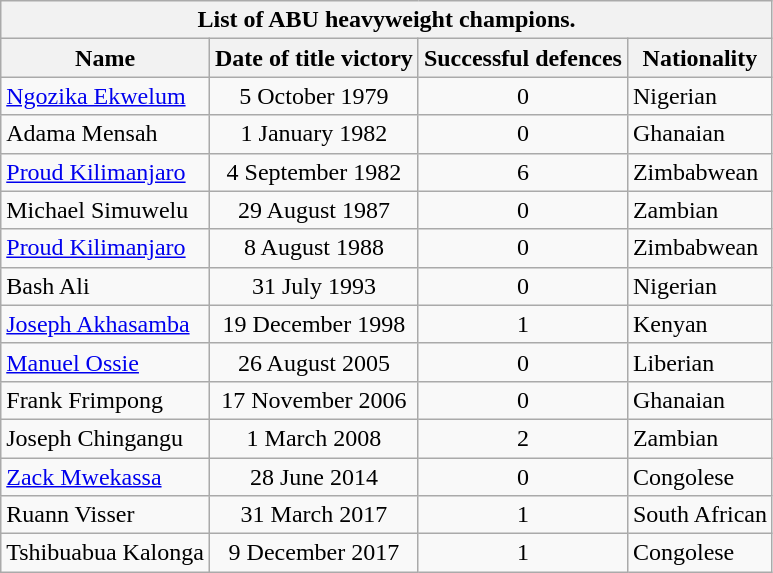<table class="wikitable">
<tr>
<th colspan=4>List of ABU heavyweight champions.</th>
</tr>
<tr>
<th>Name</th>
<th>Date of title victory</th>
<th>Successful defences</th>
<th>Nationality</th>
</tr>
<tr align=center>
<td align=left><a href='#'>Ngozika Ekwelum</a></td>
<td>5 October 1979</td>
<td>0</td>
<td align=left> Nigerian</td>
</tr>
<tr align=center>
<td align=left>Adama Mensah</td>
<td>1 January 1982</td>
<td>0</td>
<td align=left> Ghanaian</td>
</tr>
<tr align=center>
<td align=left><a href='#'>Proud Kilimanjaro</a></td>
<td>4 September 1982</td>
<td>6</td>
<td align=left> Zimbabwean</td>
</tr>
<tr align=center>
<td align=left>Michael Simuwelu</td>
<td>29 August 1987</td>
<td>0</td>
<td align=left> Zambian</td>
</tr>
<tr align=center>
<td align=left><a href='#'>Proud Kilimanjaro</a></td>
<td>8 August 1988</td>
<td>0</td>
<td align=left> Zimbabwean</td>
</tr>
<tr align=center>
<td align=left>Bash Ali</td>
<td>31 July 1993</td>
<td>0</td>
<td align=left> Nigerian</td>
</tr>
<tr align=center>
<td align=left><a href='#'>Joseph Akhasamba</a></td>
<td>19 December 1998</td>
<td>1</td>
<td align=left> Kenyan</td>
</tr>
<tr align=center>
<td align=left><a href='#'>Manuel Ossie</a></td>
<td>26 August 2005</td>
<td>0</td>
<td align=left> Liberian</td>
</tr>
<tr align=center>
<td align=left>Frank Frimpong</td>
<td>17 November 2006</td>
<td>0</td>
<td align=left> Ghanaian</td>
</tr>
<tr align=center>
<td align=left>Joseph Chingangu</td>
<td>1 March 2008</td>
<td>2</td>
<td align=left> Zambian</td>
</tr>
<tr align=center>
<td align=left><a href='#'>Zack Mwekassa</a></td>
<td>28 June 2014</td>
<td>0</td>
<td align=left> Congolese</td>
</tr>
<tr align=center>
<td align=left>Ruann Visser</td>
<td>31 March 2017</td>
<td>1</td>
<td align=left> South African</td>
</tr>
<tr align=center>
<td align=left>Tshibuabua Kalonga</td>
<td>9 December 2017</td>
<td>1</td>
<td align=left> Congolese</td>
</tr>
</table>
